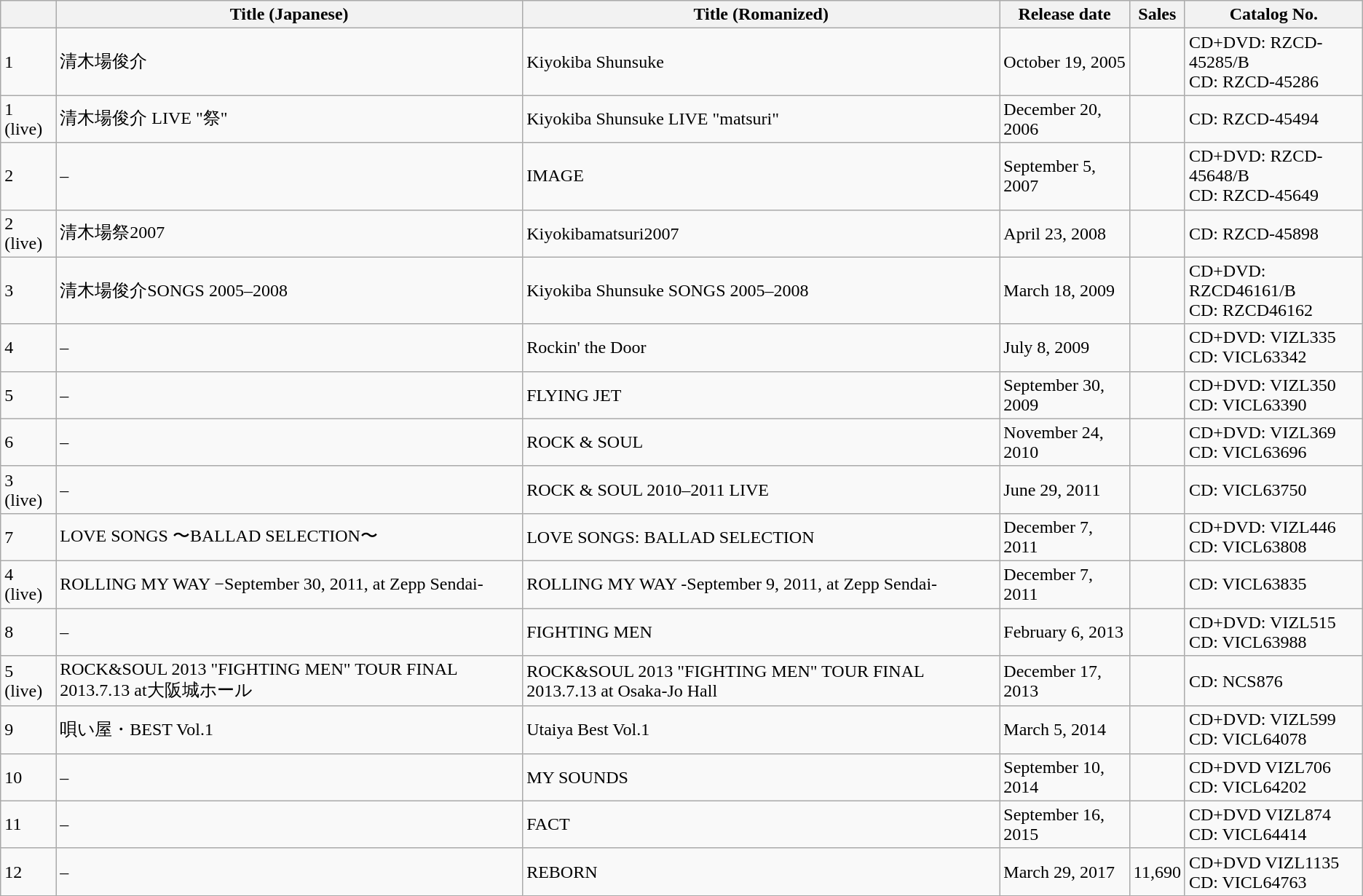<table class="wikitable">
<tr>
<th> </th>
<th>Title (Japanese)</th>
<th>Title (Romanized)</th>
<th>Release date</th>
<th>Sales</th>
<th>Catalog No.</th>
</tr>
<tr>
<td>1</td>
<td>清木場俊介</td>
<td>Kiyokiba Shunsuke</td>
<td>October 19, 2005</td>
<td></td>
<td>CD+DVD: RZCD-45285/B<br>CD: RZCD-45286</td>
</tr>
<tr>
<td>1 (live)</td>
<td>清木場俊介 LIVE "祭"</td>
<td>Kiyokiba Shunsuke LIVE "matsuri"</td>
<td>December 20, 2006</td>
<td></td>
<td>CD: RZCD-45494</td>
</tr>
<tr>
<td>2</td>
<td>–</td>
<td>IMAGE</td>
<td>September 5, 2007</td>
<td></td>
<td>CD+DVD: RZCD-45648/B<br>CD: RZCD-45649</td>
</tr>
<tr>
<td>2 (live)</td>
<td>清木場祭2007</td>
<td>Kiyokibamatsuri2007</td>
<td>April 23, 2008</td>
<td></td>
<td>CD: RZCD-45898</td>
</tr>
<tr>
<td>3</td>
<td>清木場俊介SONGS 2005–2008</td>
<td>Kiyokiba Shunsuke SONGS 2005–2008</td>
<td>March 18, 2009</td>
<td></td>
<td>CD+DVD: RZCD46161/B<br>CD: RZCD46162</td>
</tr>
<tr>
<td>4</td>
<td>–</td>
<td>Rockin' the Door</td>
<td>July 8, 2009</td>
<td></td>
<td>CD+DVD: VIZL335<br>CD: VICL63342</td>
</tr>
<tr>
<td>5</td>
<td>–</td>
<td>FLYING JET</td>
<td>September 30, 2009</td>
<td></td>
<td>CD+DVD: VIZL350<br>CD: VICL63390</td>
</tr>
<tr>
<td>6</td>
<td>–</td>
<td>ROCK & SOUL</td>
<td>November 24, 2010</td>
<td></td>
<td>CD+DVD: VIZL369<br>CD: VICL63696</td>
</tr>
<tr>
<td>3 (live)</td>
<td>–</td>
<td>ROCK & SOUL 2010–2011 LIVE</td>
<td>June 29, 2011</td>
<td></td>
<td>CD: VICL63750</td>
</tr>
<tr>
<td>7</td>
<td>LOVE SONGS 〜BALLAD SELECTION〜</td>
<td>LOVE SONGS: BALLAD SELECTION</td>
<td>December 7, 2011</td>
<td></td>
<td>CD+DVD: VIZL446<br>CD: VICL63808</td>
</tr>
<tr>
<td>4 (live)</td>
<td>ROLLING MY WAY −September 30, 2011, at Zepp Sendai-</td>
<td>ROLLING MY WAY -September 9, 2011, at Zepp Sendai-</td>
<td>December 7, 2011</td>
<td></td>
<td>CD: VICL63835</td>
</tr>
<tr>
<td>8</td>
<td>–</td>
<td>FIGHTING MEN</td>
<td>February 6, 2013</td>
<td></td>
<td>CD+DVD: VIZL515<br>CD: VICL63988</td>
</tr>
<tr>
<td>5 (live)</td>
<td>ROCK&SOUL 2013 "FIGHTING MEN" TOUR FINAL 2013.7.13 at大阪城ホール</td>
<td>ROCK&SOUL 2013 "FIGHTING MEN" TOUR FINAL 2013.7.13 at Osaka-Jo Hall</td>
<td>December 17, 2013</td>
<td></td>
<td>CD: NCS876</td>
</tr>
<tr>
<td>9</td>
<td>唄い屋・BEST Vol.1</td>
<td>Utaiya Best Vol.1</td>
<td>March 5, 2014</td>
<td></td>
<td>CD+DVD: VIZL599<br>CD: VICL64078</td>
</tr>
<tr>
<td>10</td>
<td>–</td>
<td>MY SOUNDS</td>
<td>September 10, 2014</td>
<td></td>
<td>CD+DVD VIZL706<br>CD: VICL64202</td>
</tr>
<tr>
<td>11</td>
<td>–</td>
<td>FACT</td>
<td>September 16, 2015</td>
<td></td>
<td>CD+DVD VIZL874<br>CD: VICL64414</td>
</tr>
<tr>
<td>12</td>
<td>–</td>
<td>REBORN</td>
<td>March 29, 2017</td>
<td>11,690</td>
<td>CD+DVD VIZL1135<br>CD: VICL64763</td>
</tr>
</table>
